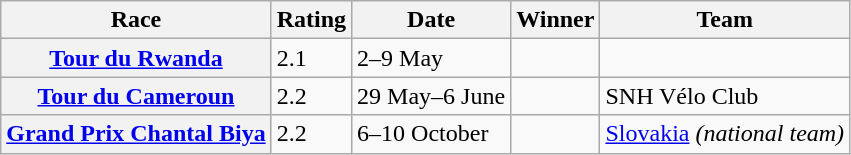<table class="wikitable plainrowheaders">
<tr>
<th scope="col">Race</th>
<th scope="col">Rating</th>
<th scope="col">Date</th>
<th scope="col">Winner</th>
<th scope="col">Team</th>
</tr>
<tr>
<th scope="row"> <a href='#'>Tour du Rwanda</a></th>
<td>2.1</td>
<td>2–9 May</td>
<td></td>
<td></td>
</tr>
<tr>
<th scope="row"> <a href='#'>Tour du Cameroun</a></th>
<td>2.2</td>
<td>29 May–6 June</td>
<td></td>
<td>SNH Vélo Club</td>
</tr>
<tr>
<th scope="row"> <a href='#'>Grand Prix Chantal Biya</a></th>
<td>2.2</td>
<td>6–10 October</td>
<td></td>
<td><a href='#'>Slovakia</a> <em>(national team)</em></td>
</tr>
</table>
